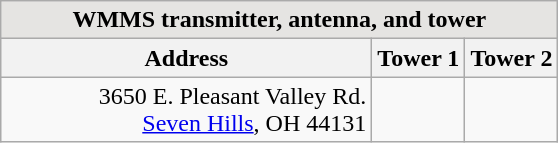<table class="wikitable" style="text-align:right">
<tr>
<td colspan="3" style="text-align:center;background:#E5E4E2"><strong>WMMS transmitter, antenna, and tower</strong></td>
</tr>
<tr>
<th style="width:240px">Address</th>
<th>Tower 1</th>
<th>Tower 2</th>
</tr>
<tr>
<td>3650 E. Pleasant Valley Rd.<br><a href='#'>Seven Hills</a>, OH 44131<br></td>
<td></td>
<td></td>
</tr>
</table>
